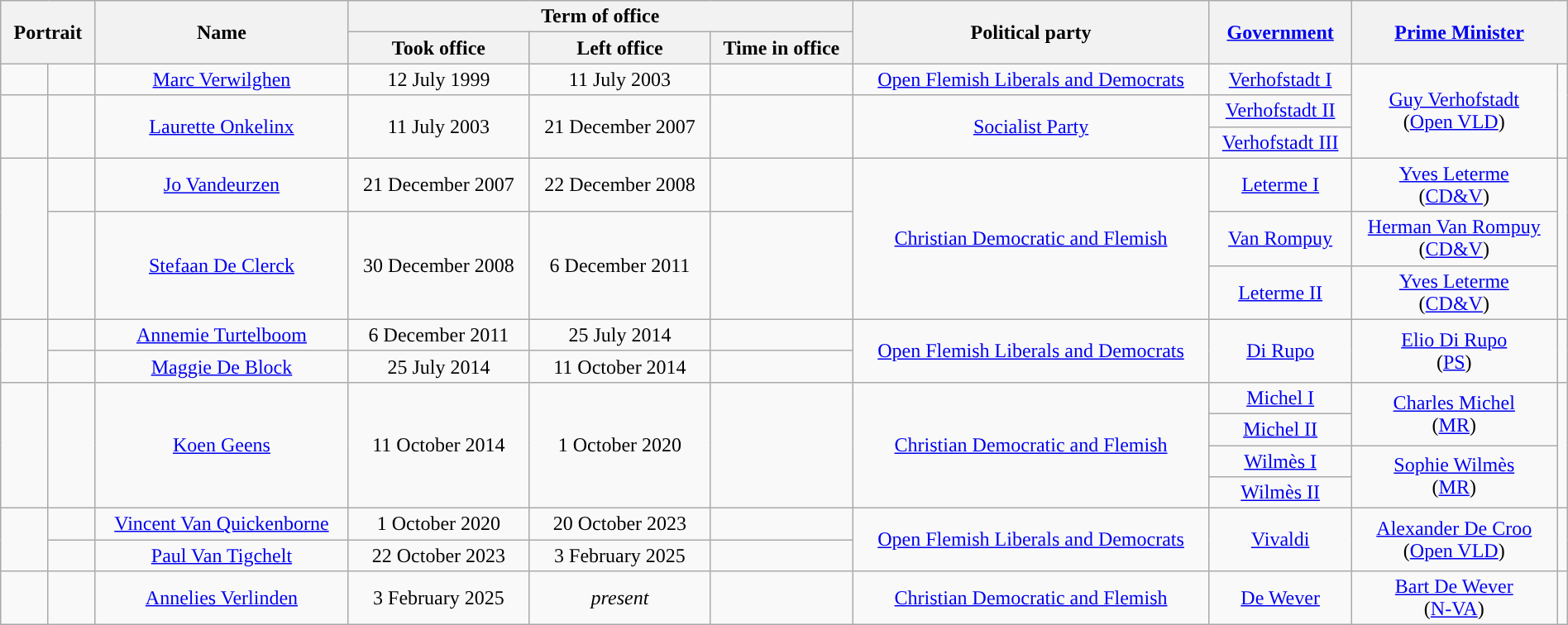<table class="wikitable" style="text-align:center; width:100%; border:1px #AAAAFF solid">
<tr>
<th rowspan="2" colspan="2" width="60px">Portrait</th>
<th rowspan="2">Name<br></th>
<th colspan="3">Term of office</th>
<th rowspan="2">Political party</th>
<th rowspan="2"><a href='#'>Government</a></th>
<th rowspan="2" colspan="2"><a href='#'>Prime Minister</a></th>
</tr>
<tr>
<th>Took office</th>
<th>Left office</th>
<th>Time in office</th>
</tr>
<tr>
<td></td>
<td></td>
<td><a href='#'>Marc Verwilghen</a><br></td>
<td>12 July 1999</td>
<td>11 July 2003</td>
<td></td>
<td><a href='#'>Open Flemish Liberals and Democrats</a></td>
<td><a href='#'>Verhofstadt I</a></td>
<td rowspan="3"><a href='#'>Guy Verhofstadt</a><br>(<a href='#'>Open VLD</a>)</td>
<td rowspan="3"></td>
</tr>
<tr>
<td rowspan="2"></td>
<td rowspan="2"></td>
<td rowspan="2"><a href='#'>Laurette Onkelinx</a><br></td>
<td rowspan="2">11 July 2003</td>
<td rowspan="2">21 December 2007</td>
<td rowspan="2"></td>
<td rowspan="2"><a href='#'>Socialist Party</a></td>
<td><a href='#'>Verhofstadt II</a></td>
</tr>
<tr>
<td><a href='#'>Verhofstadt III</a></td>
</tr>
<tr>
<td rowspan="3"></td>
<td></td>
<td><a href='#'>Jo Vandeurzen</a><br></td>
<td>21 December 2007</td>
<td>22 December 2008</td>
<td></td>
<td rowspan="3"><a href='#'>Christian Democratic and Flemish</a></td>
<td><a href='#'>Leterme I</a></td>
<td><a href='#'>Yves Leterme</a><br>(<a href='#'>CD&V</a>)</td>
<td rowspan="3"></td>
</tr>
<tr>
<td rowspan="2"></td>
<td rowspan="2"><a href='#'>Stefaan De Clerck</a><br></td>
<td rowspan="2">30 December 2008</td>
<td rowspan="2">6 December 2011</td>
<td rowspan="2"></td>
<td><a href='#'>Van Rompuy</a></td>
<td><a href='#'>Herman Van Rompuy</a><br>(<a href='#'>CD&V</a>)</td>
</tr>
<tr>
<td><a href='#'>Leterme II</a></td>
<td><a href='#'>Yves Leterme</a><br>(<a href='#'>CD&V</a>)</td>
</tr>
<tr>
<td rowspan="2"></td>
<td></td>
<td><a href='#'>Annemie Turtelboom</a><br></td>
<td>6 December 2011</td>
<td>25 July 2014</td>
<td></td>
<td rowspan="2"><a href='#'>Open Flemish Liberals and Democrats</a></td>
<td rowspan="2"><a href='#'>Di Rupo</a></td>
<td rowspan="2"><a href='#'>Elio Di Rupo</a><br>(<a href='#'>PS</a>)</td>
<td rowspan="2"></td>
</tr>
<tr>
<td></td>
<td><a href='#'>Maggie De Block</a><br></td>
<td>25 July 2014</td>
<td>11 October 2014</td>
<td></td>
</tr>
<tr>
<td rowspan="4"></td>
<td rowspan="4"></td>
<td rowspan="4"><a href='#'>Koen Geens</a><br></td>
<td rowspan="4">11 October 2014</td>
<td rowspan="4">1 October 2020</td>
<td rowspan="4"></td>
<td rowspan="4"><a href='#'>Christian Democratic and Flemish</a></td>
<td><a href='#'>Michel I</a></td>
<td rowspan="2"><a href='#'>Charles Michel</a><br>(<a href='#'>MR</a>)</td>
<td rowspan="4"></td>
</tr>
<tr>
<td><a href='#'>Michel II</a></td>
</tr>
<tr>
<td><a href='#'>Wilmès I</a></td>
<td rowspan="2"><a href='#'>Sophie Wilmès</a><br>(<a href='#'>MR</a>)</td>
</tr>
<tr>
<td><a href='#'>Wilmès II</a></td>
</tr>
<tr>
<td rowspan="2"></td>
<td></td>
<td><a href='#'>Vincent Van Quickenborne</a><br></td>
<td>1 October 2020</td>
<td>20 October 2023</td>
<td></td>
<td rowspan="2"><a href='#'>Open Flemish Liberals and Democrats</a></td>
<td rowspan="2"><a href='#'>Vivaldi</a></td>
<td rowspan="2"><a href='#'>Alexander De Croo</a><br>(<a href='#'>Open VLD</a>)</td>
<td rowspan="2"></td>
</tr>
<tr>
<td></td>
<td><a href='#'>Paul Van Tigchelt</a><br></td>
<td>22 October 2023</td>
<td>3 February 2025</td>
<td></td>
</tr>
<tr>
<td></td>
<td></td>
<td><a href='#'>Annelies Verlinden</a><br></td>
<td>3 February 2025</td>
<td><em>present</em></td>
<td></td>
<td><a href='#'>Christian Democratic and Flemish</a></td>
<td><a href='#'>De Wever</a></td>
<td><a href='#'>Bart De Wever</a><br>(<a href='#'>N-VA</a>)</td>
<td></td>
</tr>
</table>
